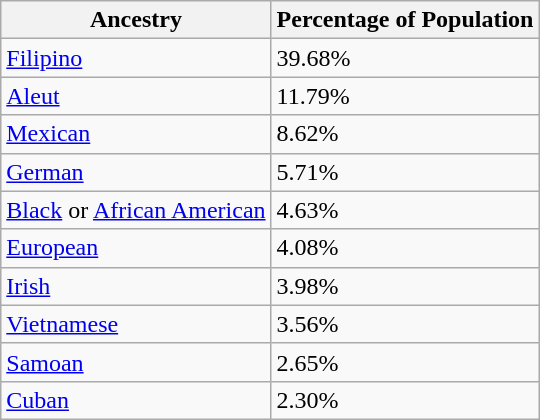<table class="wikitable">
<tr>
<th>Ancestry</th>
<th>Percentage of Population</th>
</tr>
<tr>
<td><a href='#'>Filipino</a></td>
<td>39.68%</td>
</tr>
<tr>
<td><a href='#'>Aleut</a></td>
<td>11.79%</td>
</tr>
<tr>
<td><a href='#'>Mexican</a></td>
<td>8.62%</td>
</tr>
<tr>
<td><a href='#'>German</a></td>
<td>5.71%</td>
</tr>
<tr>
<td><a href='#'>Black</a> or <a href='#'>African American</a></td>
<td>4.63%</td>
</tr>
<tr>
<td><a href='#'>European</a></td>
<td>4.08%</td>
</tr>
<tr>
<td><a href='#'>Irish</a></td>
<td>3.98%</td>
</tr>
<tr>
<td><a href='#'>Vietnamese</a></td>
<td>3.56%</td>
</tr>
<tr>
<td><a href='#'>Samoan</a></td>
<td>2.65%</td>
</tr>
<tr>
<td><a href='#'>Cuban</a></td>
<td>2.30%</td>
</tr>
</table>
